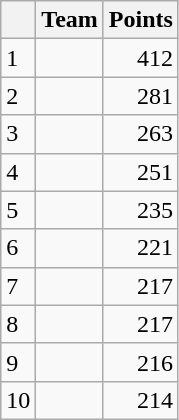<table class="wikitable">
<tr>
<th></th>
<th>Team</th>
<th>Points</th>
</tr>
<tr>
<td>1</td>
<td></td>
<td align=right>412</td>
</tr>
<tr>
<td>2</td>
<td></td>
<td align=right>281</td>
</tr>
<tr>
<td>3</td>
<td></td>
<td align=right>263</td>
</tr>
<tr>
<td>4</td>
<td></td>
<td align=right>251</td>
</tr>
<tr>
<td>5</td>
<td></td>
<td align=right>235</td>
</tr>
<tr>
<td>6</td>
<td></td>
<td align=right>221</td>
</tr>
<tr>
<td>7</td>
<td></td>
<td align=right>217</td>
</tr>
<tr>
<td>8</td>
<td></td>
<td align=right>217</td>
</tr>
<tr>
<td>9</td>
<td></td>
<td align=right>216</td>
</tr>
<tr>
<td>10</td>
<td></td>
<td align=right>214</td>
</tr>
</table>
